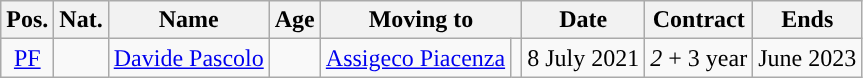<table class="wikitable sortable">
<tr>
<th>Pos.</th>
<th>Nat.</th>
<th>Name</th>
<th>Age</th>
<th colspan=2>Moving to</th>
<th>Date</th>
<th>Contract</th>
<th>Ends</th>
</tr>
<tr>
<td style="text-align: center;"><a href='#'>PF</a></td>
<td style="text-align: center;"></td>
<td><a href='#'>Davide Pascolo</a></td>
<td style="text-align: center;"></td>
<td><a href='#'>Assigeco Piacenza</a></td>
<td style="text-align: center;"></td>
<td style="text-align: center;">8 July 2021</td>
<td style="text-align: center;"><em>2</em> + 3 year</td>
<td style="text-align: center;">June 2023</td>
</tr>
</table>
